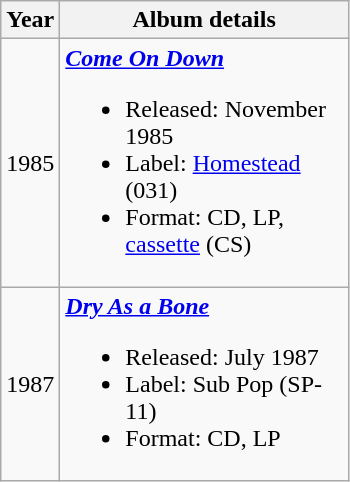<table class ="wikitable" border="1">
<tr>
<th>Year</th>
<th width="185">Album details</th>
</tr>
<tr>
<td>1985</td>
<td><strong><em><a href='#'>Come On Down</a></em></strong><br><ul><li>Released: November 1985</li><li>Label: <a href='#'>Homestead</a> (031)</li><li>Format: CD, LP,  <a href='#'>cassette</a> (CS)</li></ul></td>
</tr>
<tr>
<td>1987</td>
<td><strong><em><a href='#'>Dry As a Bone</a></em></strong><br><ul><li>Released: July 1987</li><li>Label: Sub Pop (SP-11)</li><li>Format: CD, LP</li></ul></td>
</tr>
</table>
